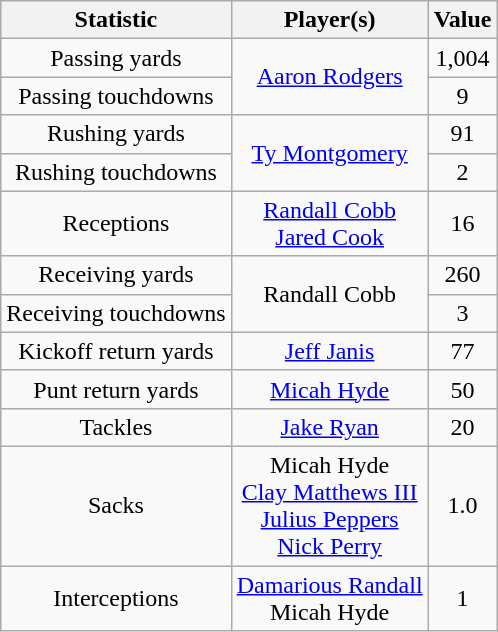<table class="wikitable" style="background:#fdo;text-align:center">
<tr>
<th>Statistic</th>
<th>Player(s)</th>
<th>Value</th>
</tr>
<tr>
<td>Passing yards</td>
<td rowspan=2><a href='#'>Aaron Rodgers</a></td>
<td>1,004</td>
</tr>
<tr>
<td>Passing touchdowns</td>
<td>9</td>
</tr>
<tr>
<td>Rushing yards</td>
<td rowspan=2><a href='#'>Ty Montgomery</a></td>
<td>91</td>
</tr>
<tr>
<td>Rushing touchdowns</td>
<td>2</td>
</tr>
<tr>
<td>Receptions</td>
<td><a href='#'>Randall Cobb</a><br><a href='#'>Jared Cook</a></td>
<td>16</td>
</tr>
<tr>
<td>Receiving yards</td>
<td rowspan=2>Randall Cobb</td>
<td>260</td>
</tr>
<tr>
<td>Receiving touchdowns</td>
<td>3</td>
</tr>
<tr>
<td>Kickoff return yards</td>
<td><a href='#'>Jeff Janis</a></td>
<td>77</td>
</tr>
<tr>
<td>Punt return yards</td>
<td><a href='#'>Micah Hyde</a></td>
<td>50</td>
</tr>
<tr>
<td>Tackles</td>
<td><a href='#'>Jake Ryan</a></td>
<td>20</td>
</tr>
<tr>
<td>Sacks</td>
<td>Micah Hyde<br><a href='#'>Clay Matthews III</a><br><a href='#'>Julius Peppers</a><br><a href='#'>Nick Perry</a></td>
<td>1.0</td>
</tr>
<tr>
<td>Interceptions</td>
<td><a href='#'>Damarious Randall</a><br>Micah Hyde</td>
<td>1</td>
</tr>
</table>
